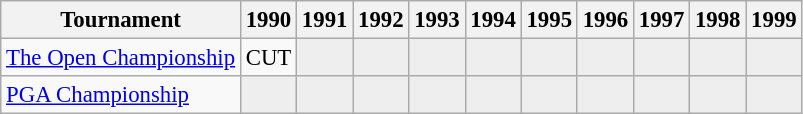<table class="wikitable" style="font-size:95%;text-align:center;">
<tr>
<th>Tournament</th>
<th>1990</th>
<th>1991</th>
<th>1992</th>
<th>1993</th>
<th>1994</th>
<th>1995</th>
<th>1996</th>
<th>1997</th>
<th>1998</th>
<th>1999</th>
</tr>
<tr>
<td align=left><a href='#'>The Open Championship</a></td>
<td>CUT</td>
<td style="background:#eeeeee;"></td>
<td style="background:#eeeeee;"></td>
<td style="background:#eeeeee;"></td>
<td style="background:#eeeeee;"></td>
<td style="background:#eeeeee;"></td>
<td style="background:#eeeeee;"></td>
<td style="background:#eeeeee;"></td>
<td style="background:#eeeeee;"></td>
<td style="background:#eeeeee;"></td>
</tr>
<tr>
<td align=left><a href='#'>PGA Championship</a></td>
<td style="background:#eeeeee;"></td>
<td style="background:#eeeeee;"></td>
<td style="background:#eeeeee;"></td>
<td style="background:#eeeeee;"></td>
<td style="background:#eeeeee;"></td>
<td style="background:#eeeeee;"></td>
<td style="background:#eeeeee;"></td>
<td style="background:#eeeeee;"></td>
<td style="background:#eeeeee;"></td>
<td style="background:#eeeeee;"></td>
</tr>
</table>
